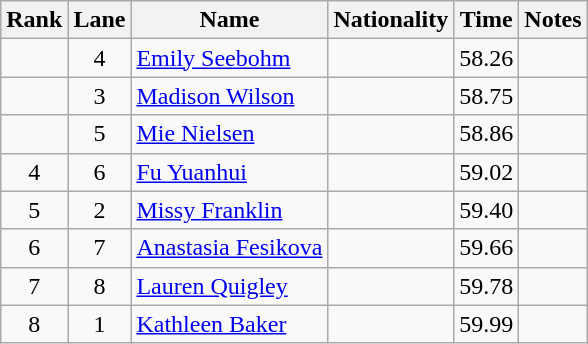<table class="wikitable sortable" style="text-align:center">
<tr>
<th>Rank</th>
<th>Lane</th>
<th>Name</th>
<th>Nationality</th>
<th>Time</th>
<th>Notes</th>
</tr>
<tr>
<td></td>
<td>4</td>
<td align=left><a href='#'>Emily Seebohm</a></td>
<td align=left></td>
<td>58.26</td>
<td></td>
</tr>
<tr>
<td></td>
<td>3</td>
<td align=left><a href='#'>Madison Wilson</a></td>
<td align=left></td>
<td>58.75</td>
<td></td>
</tr>
<tr>
<td></td>
<td>5</td>
<td align=left><a href='#'>Mie Nielsen</a></td>
<td align=left></td>
<td>58.86</td>
<td></td>
</tr>
<tr>
<td>4</td>
<td>6</td>
<td align=left><a href='#'>Fu Yuanhui</a></td>
<td align=left></td>
<td>59.02</td>
<td></td>
</tr>
<tr>
<td>5</td>
<td>2</td>
<td align=left><a href='#'>Missy Franklin</a></td>
<td align=left></td>
<td>59.40</td>
<td></td>
</tr>
<tr>
<td>6</td>
<td>7</td>
<td align=left><a href='#'>Anastasia Fesikova</a></td>
<td align=left></td>
<td>59.66</td>
<td></td>
</tr>
<tr>
<td>7</td>
<td>8</td>
<td align=left><a href='#'>Lauren Quigley</a></td>
<td align=left></td>
<td>59.78</td>
<td></td>
</tr>
<tr>
<td>8</td>
<td>1</td>
<td align=left><a href='#'>Kathleen Baker</a></td>
<td align=left></td>
<td>59.99</td>
<td></td>
</tr>
</table>
